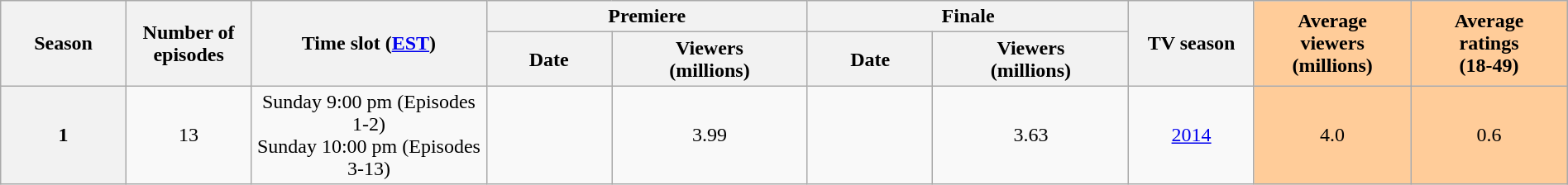<table class="wikitable" style="text-align:center; width:100%;">
<tr>
<th scope="col" style="width:8%;" rowspan="2">Season</th>
<th scope="col" style="width:8%;" rowspan="2">Number of episodes</th>
<th scope="col" style="width:15%;" rowspan="2">Time slot (<a href='#'>EST</a>)</th>
<th scope="col" colspan=2>Premiere</th>
<th scope="col" colspan=2>Finale</th>
<th scope="col" style="width:8%;" rowspan="2">TV season</th>
<th style="width:10%; background:#fc9;" rowspan="2">Average<br>viewers<br>(millions)</th>
<th style="width:10%; background:#fc9;" rowspan="2">Average<br>ratings<br>(18-49)</th>
</tr>
<tr>
<th scope="col" style="width:8%;">Date</th>
<th font-size:smaller; line-height:100%;">Viewers<br>(millions)</th>
<th scope="col" style="width:8%;">Date</th>
<th font-size:smaller; line-height:100%;">Viewers<br>(millions)</th>
</tr>
<tr>
<th>1</th>
<td>13</td>
<td>Sunday 9:00 pm (Episodes 1-2)<br>Sunday 10:00 pm (Episodes 3-13)</td>
<td></td>
<td>3.99</td>
<td></td>
<td>3.63</td>
<td><a href='#'>2014</a></td>
<td style="background:#fc9;">4.0</td>
<td style="background:#fc9;">0.6</td>
</tr>
</table>
